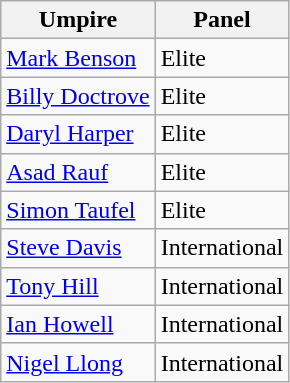<table class="wikitable">
<tr>
<th>Umpire</th>
<th>Panel</th>
</tr>
<tr>
<td> <a href='#'>Mark Benson</a></td>
<td>Elite</td>
</tr>
<tr>
<td> <a href='#'>Billy Doctrove</a></td>
<td>Elite</td>
</tr>
<tr>
<td> <a href='#'>Daryl Harper</a></td>
<td>Elite</td>
</tr>
<tr>
<td> <a href='#'>Asad Rauf</a></td>
<td>Elite</td>
</tr>
<tr>
<td> <a href='#'>Simon Taufel</a></td>
<td>Elite</td>
</tr>
<tr>
<td> <a href='#'>Steve Davis</a></td>
<td>International</td>
</tr>
<tr>
<td> <a href='#'>Tony Hill</a></td>
<td>International</td>
</tr>
<tr>
<td> <a href='#'>Ian Howell</a></td>
<td>International</td>
</tr>
<tr>
<td> <a href='#'>Nigel Llong</a></td>
<td>International</td>
</tr>
</table>
